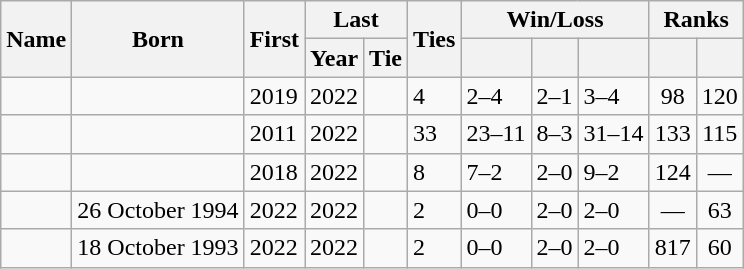<table class="wikitable sortable">
<tr style="text-align:center;">
<th rowspan=2>Name</th>
<th rowspan=2>Born</th>
<th rowspan=2>First</th>
<th colspan=2>Last</th>
<th rowspan=2>Ties</th>
<th class="unsortable" colspan=3>Win/Loss</th>
<th class="unsortable" colspan=2>Ranks</th>
</tr>
<tr>
<th>Year</th>
<th>Tie</th>
<th></th>
<th></th>
<th></th>
<th></th>
<th></th>
</tr>
<tr>
<td></td>
<td></td>
<td>2019</td>
<td>2022</td>
<td></td>
<td>4</td>
<td>2–4</td>
<td>2–1</td>
<td>3–4</td>
<td style="text-align:center;">98</td>
<td style="text-align:center;">120</td>
</tr>
<tr>
<td></td>
<td></td>
<td>2011</td>
<td>2022</td>
<td></td>
<td>33</td>
<td>23–11</td>
<td>8–3</td>
<td>31–14</td>
<td style="text-align:center;">133</td>
<td style="text-align:center;">115</td>
</tr>
<tr>
<td></td>
<td></td>
<td>2018</td>
<td>2022</td>
<td></td>
<td>8</td>
<td>7–2</td>
<td>2–0</td>
<td>9–2</td>
<td style="text-align:center;">124</td>
<td style="text-align:center;">—</td>
</tr>
<tr>
<td></td>
<td>26 October 1994</td>
<td>2022</td>
<td>2022</td>
<td></td>
<td>2</td>
<td>0–0</td>
<td>2–0</td>
<td>2–0</td>
<td style="text-align:center;">—</td>
<td style="text-align:center;">63</td>
</tr>
<tr>
<td></td>
<td>18 October 1993</td>
<td>2022</td>
<td>2022</td>
<td></td>
<td>2</td>
<td>0–0</td>
<td>2–0</td>
<td>2–0</td>
<td style="text-align:center;">817</td>
<td style="text-align:center;">60</td>
</tr>
</table>
